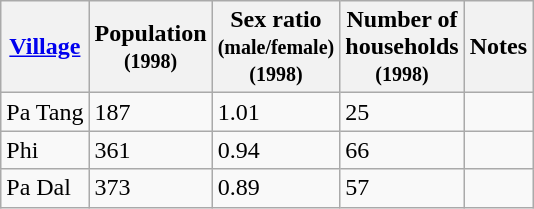<table class="wikitable">
<tr>
<th><a href='#'>Village</a></th>
<th>Population<br><small>(1998)</small></th>
<th>Sex ratio<br><small>(male/female)</small><br><small>(1998)</small></th>
<th>Number of<br>households<br><small>(1998)</small></th>
<th>Notes</th>
</tr>
<tr>
<td>Pa Tang</td>
<td>187</td>
<td>1.01</td>
<td>25</td>
<td></td>
</tr>
<tr>
<td>Phi</td>
<td>361</td>
<td>0.94</td>
<td>66</td>
<td></td>
</tr>
<tr>
<td>Pa Dal</td>
<td>373</td>
<td>0.89</td>
<td>57</td>
<td></td>
</tr>
</table>
